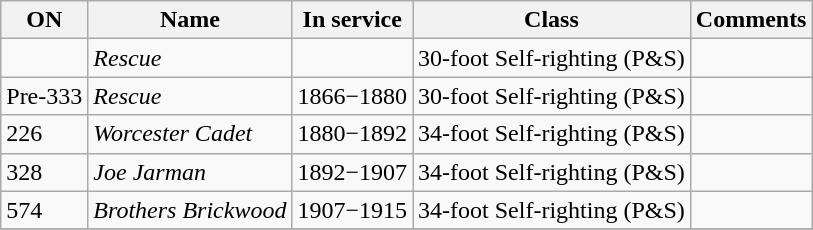<table class="wikitable">
<tr>
<th>ON</th>
<th>Name</th>
<th>In service</th>
<th>Class</th>
<th>Comments</th>
</tr>
<tr>
<td></td>
<td><em>Rescue</em></td>
<td></td>
<td>30-foot Self-righting (P&S)</td>
<td></td>
</tr>
<tr>
<td>Pre-333</td>
<td><em>Rescue</em></td>
<td>1866−1880</td>
<td>30-foot Self-righting (P&S)</td>
<td></td>
</tr>
<tr>
<td>226</td>
<td><em>Worcester Cadet</em></td>
<td>1880−1892</td>
<td>34-foot Self-righting (P&S)</td>
<td></td>
</tr>
<tr>
<td>328</td>
<td><em>Joe Jarman</em></td>
<td>1892−1907</td>
<td>34-foot Self-righting (P&S)</td>
<td></td>
</tr>
<tr>
<td>574</td>
<td><em>Brothers Brickwood</em></td>
<td>1907−1915</td>
<td>34-foot Self-righting (P&S)</td>
<td></td>
</tr>
<tr>
</tr>
</table>
